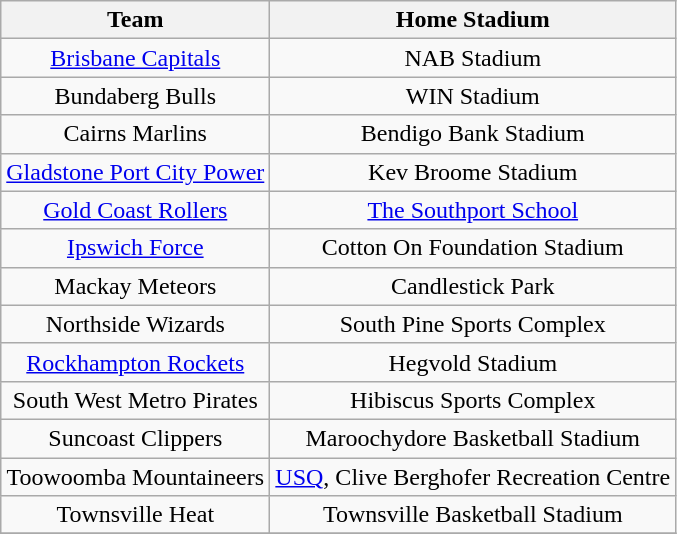<table class="wikitable" style="text-align:center">
<tr>
<th>Team</th>
<th>Home Stadium</th>
</tr>
<tr>
<td><a href='#'>Brisbane Capitals</a></td>
<td>NAB Stadium</td>
</tr>
<tr>
<td>Bundaberg Bulls</td>
<td>WIN Stadium</td>
</tr>
<tr>
<td>Cairns Marlins</td>
<td>Bendigo Bank Stadium</td>
</tr>
<tr>
<td><a href='#'>Gladstone Port City Power</a></td>
<td>Kev Broome Stadium</td>
</tr>
<tr>
<td><a href='#'>Gold Coast Rollers</a></td>
<td><a href='#'>The Southport School</a></td>
</tr>
<tr>
<td><a href='#'>Ipswich Force</a></td>
<td>Cotton On Foundation Stadium</td>
</tr>
<tr>
<td>Mackay Meteors</td>
<td>Candlestick Park</td>
</tr>
<tr>
<td>Northside Wizards</td>
<td>South Pine Sports Complex</td>
</tr>
<tr>
<td><a href='#'>Rockhampton Rockets</a></td>
<td>Hegvold Stadium</td>
</tr>
<tr>
<td>South West Metro Pirates</td>
<td>Hibiscus Sports Complex</td>
</tr>
<tr>
<td>Suncoast Clippers</td>
<td>Maroochydore Basketball Stadium</td>
</tr>
<tr>
<td>Toowoomba Mountaineers</td>
<td><a href='#'>USQ</a>, Clive Berghofer Recreation Centre</td>
</tr>
<tr>
<td>Townsville Heat</td>
<td>Townsville Basketball Stadium</td>
</tr>
<tr>
</tr>
</table>
